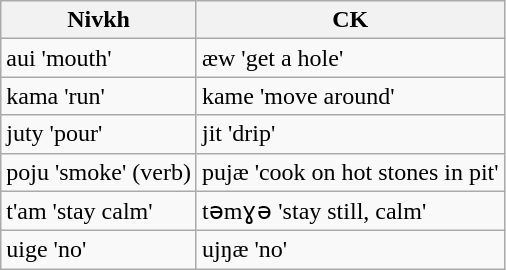<table class="wikitable">
<tr>
<th>Nivkh</th>
<th>CK</th>
</tr>
<tr>
<td>aui 'mouth'</td>
<td>æw 'get a hole'</td>
</tr>
<tr>
<td>kama 'run'</td>
<td>kame 'move around'</td>
</tr>
<tr>
<td>juty 'pour'</td>
<td>jit 'drip'</td>
</tr>
<tr>
<td>poju 'smoke' (verb)</td>
<td>pujæ 'cook on hot stones in pit'</td>
</tr>
<tr>
<td>t'am 'stay calm'</td>
<td>təmɣə 'stay still, calm'</td>
</tr>
<tr>
<td>uige 'no'</td>
<td>ujŋæ 'no'</td>
</tr>
</table>
